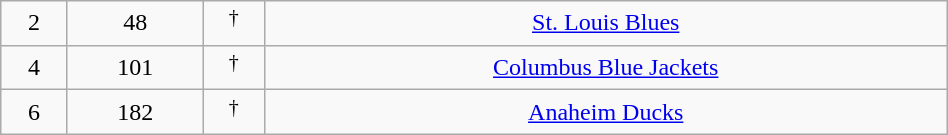<table class="wikitable sortable" width="50%">
<tr align="center" bgcolor="">
<td>2</td>
<td>48</td>
<td> <sup>†</sup></td>
<td><a href='#'>St. Louis Blues</a></td>
</tr>
<tr align="center" bgcolor="">
<td>4</td>
<td>101</td>
<td> <sup>†</sup></td>
<td><a href='#'>Columbus Blue Jackets</a></td>
</tr>
<tr align="center" bgcolor="">
<td>6</td>
<td>182</td>
<td> <sup>†</sup></td>
<td><a href='#'>Anaheim Ducks</a></td>
</tr>
</table>
